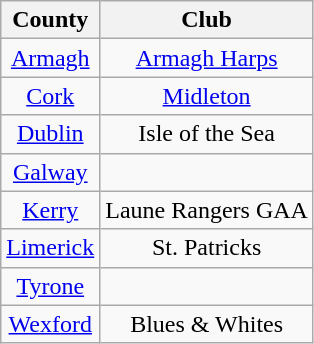<table class="wikitable">
<tr>
<th>County</th>
<th>Club</th>
</tr>
<tr align="center">
<td><a href='#'>Armagh</a></td>
<td><a href='#'>Armagh Harps</a></td>
</tr>
<tr align="center">
<td><a href='#'>Cork</a></td>
<td><a href='#'>Midleton</a></td>
</tr>
<tr align="center">
<td><a href='#'>Dublin</a></td>
<td>Isle of the Sea</td>
</tr>
<tr align="center">
<td><a href='#'>Galway</a></td>
<td></td>
</tr>
<tr align="center">
<td><a href='#'>Kerry</a></td>
<td>Laune Rangers GAA</td>
</tr>
<tr align="center">
<td><a href='#'>Limerick</a></td>
<td>St. Patricks </td>
</tr>
<tr align="center">
<td><a href='#'>Tyrone</a></td>
<td></td>
</tr>
<tr align="center">
<td><a href='#'>Wexford</a></td>
<td>Blues & Whites</td>
</tr>
</table>
